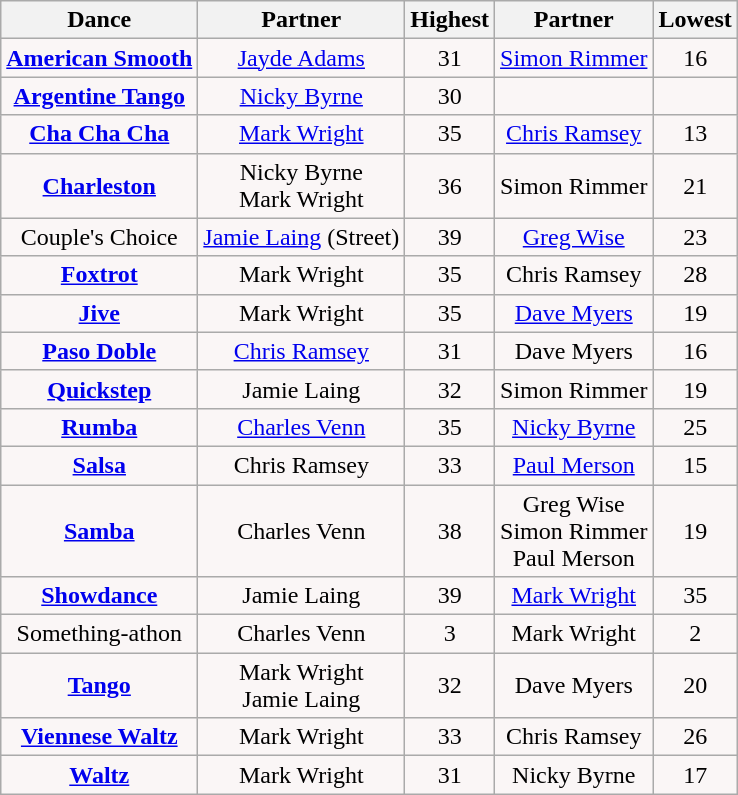<table class="wikitable sortable collapsed">
<tr style="text-align:Center; background:#cc;">
<th>Dance</th>
<th>Partner</th>
<th>Highest</th>
<th>Partner</th>
<th>Lowest</th>
</tr>
<tr style="text-align: center; background:#faf6f6;">
<td><strong><a href='#'>American Smooth</a></strong></td>
<td><a href='#'>Jayde Adams</a></td>
<td>31</td>
<td><a href='#'>Simon Rimmer</a></td>
<td>16</td>
</tr>
<tr style="text-align: center; background:#faf6f6;">
<td><strong><a href='#'>Argentine Tango</a></strong></td>
<td><a href='#'>Nicky Byrne</a></td>
<td>30</td>
<td></td>
<td></td>
</tr>
<tr style="text-align: center; background:#faf6f6;">
<td><strong><a href='#'>Cha Cha Cha</a></strong></td>
<td><a href='#'>Mark Wright</a></td>
<td>35</td>
<td><a href='#'>Chris Ramsey</a></td>
<td>13</td>
</tr>
<tr style="text-align: center; background:#faf6f6;">
<td><strong><a href='#'>Charleston</a></strong></td>
<td>Nicky Byrne<br>Mark Wright</td>
<td>36</td>
<td>Simon Rimmer</td>
<td>21</td>
</tr>
<tr style="text-align: center; background:#faf6f6;">
<td>Couple's Choice</td>
<td><a href='#'>Jamie Laing</a> (Street)</td>
<td>39</td>
<td><a href='#'>Greg Wise</a></td>
<td>23</td>
</tr>
<tr style="text-align: center; background:#faf6f6;">
<td><strong><a href='#'>Foxtrot</a></strong></td>
<td>Mark Wright</td>
<td>35</td>
<td>Chris Ramsey</td>
<td>28</td>
</tr>
<tr style="text-align: center; background:#faf6f6;">
<td><strong><a href='#'>Jive</a></strong></td>
<td>Mark Wright</td>
<td>35</td>
<td><a href='#'>Dave Myers</a></td>
<td>19</td>
</tr>
<tr style="text-align: center; background:#faf6f6;">
<td><strong><a href='#'>Paso Doble</a></strong></td>
<td><a href='#'>Chris Ramsey</a></td>
<td>31</td>
<td>Dave Myers</td>
<td>16</td>
</tr>
<tr style="text-align: center; background:#faf6f6;">
<td><strong><a href='#'>Quickstep</a></strong></td>
<td>Jamie Laing</td>
<td>32</td>
<td>Simon Rimmer</td>
<td>19</td>
</tr>
<tr style="text-align: center; background:#faf6f6;">
<td><strong><a href='#'>Rumba</a></strong></td>
<td><a href='#'>Charles Venn</a></td>
<td>35</td>
<td><a href='#'>Nicky Byrne</a></td>
<td>25</td>
</tr>
<tr style="text-align: center; background:#faf6f6;">
<td><strong><a href='#'>Salsa</a></strong></td>
<td>Chris Ramsey</td>
<td>33</td>
<td><a href='#'>Paul Merson</a></td>
<td>15</td>
</tr>
<tr style="text-align: center; background:#faf6f6;">
<td><strong><a href='#'>Samba</a></strong></td>
<td>Charles Venn</td>
<td>38</td>
<td>Greg Wise<br>Simon Rimmer<br>Paul Merson</td>
<td>19</td>
</tr>
<tr style="text-align: center; background:#faf6f6;">
<td><strong><a href='#'>Showdance</a></strong></td>
<td>Jamie Laing</td>
<td>39</td>
<td><a href='#'>Mark Wright</a></td>
<td>35</td>
</tr>
<tr style="text-align: center; background:#faf6f6;">
<td>Something-athon</td>
<td>Charles Venn</td>
<td>3</td>
<td>Mark Wright</td>
<td>2</td>
</tr>
<tr style="text-align: center; background:#faf6f6;">
<td><strong><a href='#'>Tango</a></strong></td>
<td>Mark Wright<br>Jamie Laing</td>
<td>32</td>
<td>Dave Myers</td>
<td>20</td>
</tr>
<tr style="text-align: center; background:#faf6f6;">
<td><strong><a href='#'>Viennese Waltz</a></strong></td>
<td>Mark Wright</td>
<td>33</td>
<td>Chris Ramsey</td>
<td>26</td>
</tr>
<tr style="text-align: center; background:#faf6f6;">
<td><strong><a href='#'>Waltz</a></strong></td>
<td>Mark Wright</td>
<td>31</td>
<td>Nicky Byrne</td>
<td>17</td>
</tr>
</table>
